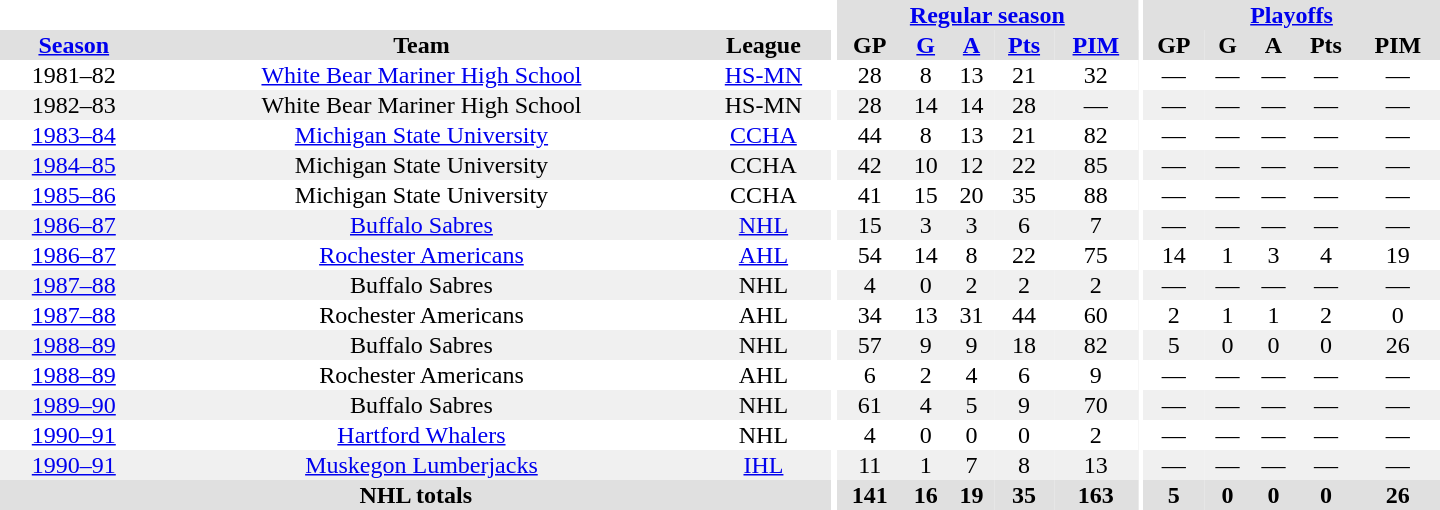<table border="0" cellpadding="1" cellspacing="0" style="text-align:center; width:60em">
<tr bgcolor="#e0e0e0">
<th colspan="3" bgcolor="#ffffff"></th>
<th rowspan="100" bgcolor="#ffffff"></th>
<th colspan="5"><a href='#'>Regular season</a></th>
<th rowspan="100" bgcolor="#ffffff"></th>
<th colspan="5"><a href='#'>Playoffs</a></th>
</tr>
<tr bgcolor="#e0e0e0">
<th><a href='#'>Season</a></th>
<th>Team</th>
<th>League</th>
<th>GP</th>
<th><a href='#'>G</a></th>
<th><a href='#'>A</a></th>
<th><a href='#'>Pts</a></th>
<th><a href='#'>PIM</a></th>
<th>GP</th>
<th>G</th>
<th>A</th>
<th>Pts</th>
<th>PIM</th>
</tr>
<tr>
<td>1981–82</td>
<td><a href='#'>White Bear Mariner High School</a></td>
<td><a href='#'>HS-MN</a></td>
<td>28</td>
<td>8</td>
<td>13</td>
<td>21</td>
<td>32</td>
<td>—</td>
<td>—</td>
<td>—</td>
<td>—</td>
<td>—</td>
</tr>
<tr bgcolor="#f0f0f0">
<td>1982–83</td>
<td>White Bear Mariner High School</td>
<td>HS-MN</td>
<td>28</td>
<td>14</td>
<td>14</td>
<td>28</td>
<td>—</td>
<td>—</td>
<td>—</td>
<td>—</td>
<td>—</td>
<td>—</td>
</tr>
<tr>
<td><a href='#'>1983–84</a></td>
<td><a href='#'>Michigan State University</a></td>
<td><a href='#'>CCHA</a></td>
<td>44</td>
<td>8</td>
<td>13</td>
<td>21</td>
<td>82</td>
<td>—</td>
<td>—</td>
<td>—</td>
<td>—</td>
<td>—</td>
</tr>
<tr bgcolor="#f0f0f0">
<td><a href='#'>1984–85</a></td>
<td>Michigan State University</td>
<td>CCHA</td>
<td>42</td>
<td>10</td>
<td>12</td>
<td>22</td>
<td>85</td>
<td>—</td>
<td>—</td>
<td>—</td>
<td>—</td>
<td>—</td>
</tr>
<tr>
<td><a href='#'>1985–86</a></td>
<td>Michigan State University</td>
<td>CCHA</td>
<td>41</td>
<td>15</td>
<td>20</td>
<td>35</td>
<td>88</td>
<td>—</td>
<td>—</td>
<td>—</td>
<td>—</td>
<td>—</td>
</tr>
<tr bgcolor="#f0f0f0">
<td><a href='#'>1986–87</a></td>
<td><a href='#'>Buffalo Sabres</a></td>
<td><a href='#'>NHL</a></td>
<td>15</td>
<td>3</td>
<td>3</td>
<td>6</td>
<td>7</td>
<td>—</td>
<td>—</td>
<td>—</td>
<td>—</td>
<td>—</td>
</tr>
<tr>
<td><a href='#'>1986–87</a></td>
<td><a href='#'>Rochester Americans</a></td>
<td><a href='#'>AHL</a></td>
<td>54</td>
<td>14</td>
<td>8</td>
<td>22</td>
<td>75</td>
<td>14</td>
<td>1</td>
<td>3</td>
<td>4</td>
<td>19</td>
</tr>
<tr bgcolor="#f0f0f0">
<td><a href='#'>1987–88</a></td>
<td>Buffalo Sabres</td>
<td>NHL</td>
<td>4</td>
<td>0</td>
<td>2</td>
<td>2</td>
<td>2</td>
<td>—</td>
<td>—</td>
<td>—</td>
<td>—</td>
<td>—</td>
</tr>
<tr>
<td><a href='#'>1987–88</a></td>
<td>Rochester Americans</td>
<td>AHL</td>
<td>34</td>
<td>13</td>
<td>31</td>
<td>44</td>
<td>60</td>
<td>2</td>
<td>1</td>
<td>1</td>
<td>2</td>
<td>0</td>
</tr>
<tr bgcolor="#f0f0f0">
<td><a href='#'>1988–89</a></td>
<td>Buffalo Sabres</td>
<td>NHL</td>
<td>57</td>
<td>9</td>
<td>9</td>
<td>18</td>
<td>82</td>
<td>5</td>
<td>0</td>
<td>0</td>
<td>0</td>
<td>26</td>
</tr>
<tr>
<td><a href='#'>1988–89</a></td>
<td>Rochester Americans</td>
<td>AHL</td>
<td>6</td>
<td>2</td>
<td>4</td>
<td>6</td>
<td>9</td>
<td>—</td>
<td>—</td>
<td>—</td>
<td>—</td>
<td>—</td>
</tr>
<tr bgcolor="#f0f0f0">
<td><a href='#'>1989–90</a></td>
<td>Buffalo Sabres</td>
<td>NHL</td>
<td>61</td>
<td>4</td>
<td>5</td>
<td>9</td>
<td>70</td>
<td>—</td>
<td>—</td>
<td>—</td>
<td>—</td>
<td>—</td>
</tr>
<tr>
<td><a href='#'>1990–91</a></td>
<td><a href='#'>Hartford Whalers</a></td>
<td>NHL</td>
<td>4</td>
<td>0</td>
<td>0</td>
<td>0</td>
<td>2</td>
<td>—</td>
<td>—</td>
<td>—</td>
<td>—</td>
<td>—</td>
</tr>
<tr bgcolor="#f0f0f0">
<td><a href='#'>1990–91</a></td>
<td><a href='#'>Muskegon Lumberjacks</a></td>
<td><a href='#'>IHL</a></td>
<td>11</td>
<td>1</td>
<td>7</td>
<td>8</td>
<td>13</td>
<td>—</td>
<td>—</td>
<td>—</td>
<td>—</td>
<td>—</td>
</tr>
<tr bgcolor="#e0e0e0">
<th colspan="3">NHL totals</th>
<th>141</th>
<th>16</th>
<th>19</th>
<th>35</th>
<th>163</th>
<th>5</th>
<th>0</th>
<th>0</th>
<th>0</th>
<th>26</th>
</tr>
</table>
